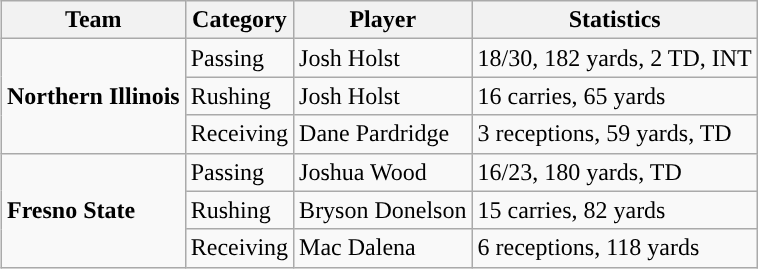<table class="wikitable" style="float: right;">
<tr>
<th>Team</th>
<th>Category</th>
<th>Player</th>
<th>Statistics</th>
</tr>
<tr>
<td rowspan=3><strong>Northern Illinois</strong></td>
<td>Passing</td>
<td>Josh Holst</td>
<td>18/30, 182 yards, 2 TD, INT</td>
</tr>
<tr>
<td>Rushing</td>
<td>Josh Holst</td>
<td>16 carries, 65 yards</td>
</tr>
<tr>
<td>Receiving</td>
<td>Dane Pardridge</td>
<td>3 receptions, 59 yards, TD</td>
</tr>
<tr>
<td rowspan=3><strong>Fresno State</strong></td>
<td>Passing</td>
<td>Joshua Wood</td>
<td>16/23, 180 yards, TD</td>
</tr>
<tr>
<td>Rushing</td>
<td>Bryson Donelson</td>
<td>15 carries, 82 yards</td>
</tr>
<tr>
<td>Receiving</td>
<td>Mac Dalena</td>
<td>6 receptions, 118 yards</td>
</tr>
</table>
